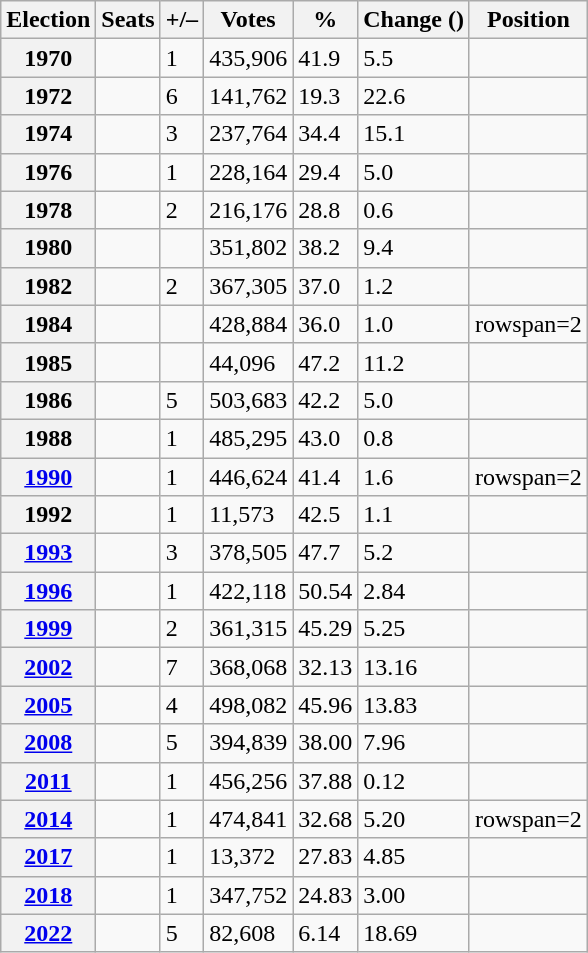<table class="wikitable sortable">
<tr>
<th>Election</th>
<th>Seats</th>
<th>+/–</th>
<th>Votes</th>
<th>%</th>
<th>Change (<a href='#'></a>)</th>
<th>Position</th>
</tr>
<tr>
<th>1970</th>
<td></td>
<td> 1</td>
<td>435,906</td>
<td>41.9</td>
<td> 5.5</td>
<td></td>
</tr>
<tr>
<th>1972</th>
<td></td>
<td> 6</td>
<td>141,762</td>
<td>19.3</td>
<td> 22.6</td>
<td></td>
</tr>
<tr>
<th>1974</th>
<td></td>
<td> 3</td>
<td>237,764</td>
<td>34.4</td>
<td> 15.1</td>
<td></td>
</tr>
<tr>
<th>1976</th>
<td></td>
<td> 1</td>
<td>228,164</td>
<td>29.4</td>
<td> 5.0</td>
<td></td>
</tr>
<tr>
<th>1978</th>
<td></td>
<td> 2</td>
<td>216,176</td>
<td>28.8</td>
<td> 0.6</td>
<td></td>
</tr>
<tr>
<th>1980</th>
<td></td>
<td></td>
<td>351,802</td>
<td>38.2</td>
<td> 9.4</td>
<td></td>
</tr>
<tr>
<th>1982</th>
<td></td>
<td> 2</td>
<td>367,305</td>
<td>37.0</td>
<td> 1.2</td>
<td></td>
</tr>
<tr>
<th>1984</th>
<td></td>
<td></td>
<td>428,884</td>
<td>36.0</td>
<td> 1.0</td>
<td>rowspan=2 </td>
</tr>
<tr>
<th>1985</th>
<td></td>
<td></td>
<td>44,096</td>
<td>47.2</td>
<td> 11.2</td>
</tr>
<tr>
<th>1986</th>
<td></td>
<td> 5</td>
<td>503,683</td>
<td>42.2</td>
<td> 5.0</td>
<td></td>
</tr>
<tr>
<th>1988</th>
<td></td>
<td> 1</td>
<td>485,295</td>
<td>43.0</td>
<td> 0.8</td>
<td></td>
</tr>
<tr>
<th><a href='#'>1990</a></th>
<td></td>
<td> 1</td>
<td>446,624</td>
<td>41.4</td>
<td> 1.6</td>
<td>rowspan=2 </td>
</tr>
<tr>
<th>1992</th>
<td></td>
<td> 1</td>
<td>11,573</td>
<td>42.5</td>
<td> 1.1</td>
</tr>
<tr>
<th><a href='#'>1993</a></th>
<td></td>
<td> 3</td>
<td>378,505</td>
<td>47.7</td>
<td> 5.2</td>
<td></td>
</tr>
<tr>
<th><a href='#'>1996</a></th>
<td></td>
<td> 1</td>
<td>422,118</td>
<td>50.54</td>
<td> 2.84</td>
<td></td>
</tr>
<tr>
<th><a href='#'>1999</a></th>
<td></td>
<td> 2</td>
<td>361,315</td>
<td>45.29</td>
<td> 5.25</td>
<td></td>
</tr>
<tr>
<th><a href='#'>2002</a></th>
<td></td>
<td> 7</td>
<td>368,068</td>
<td>32.13</td>
<td> 13.16</td>
<td></td>
</tr>
<tr>
<th><a href='#'>2005</a></th>
<td></td>
<td> 4</td>
<td>498,082</td>
<td>45.96</td>
<td> 13.83</td>
<td></td>
</tr>
<tr>
<th><a href='#'>2008</a></th>
<td></td>
<td> 5</td>
<td>394,839</td>
<td>38.00</td>
<td> 7.96</td>
<td></td>
</tr>
<tr>
<th><a href='#'>2011</a></th>
<td></td>
<td> 1</td>
<td>456,256</td>
<td>37.88</td>
<td> 0.12</td>
<td></td>
</tr>
<tr>
<th><a href='#'>2014</a></th>
<td></td>
<td> 1</td>
<td>474,841</td>
<td>32.68</td>
<td> 5.20</td>
<td>rowspan=2 </td>
</tr>
<tr>
<th><a href='#'>2017</a></th>
<td></td>
<td> 1</td>
<td>13,372</td>
<td>27.83</td>
<td> 4.85</td>
</tr>
<tr>
<th><a href='#'>2018</a></th>
<td></td>
<td> 1</td>
<td>347,752</td>
<td>24.83</td>
<td> 3.00</td>
<td></td>
</tr>
<tr>
<th><a href='#'>2022</a></th>
<td></td>
<td> 5</td>
<td>82,608</td>
<td>6.14</td>
<td> 18.69</td>
<td></td>
</tr>
</table>
